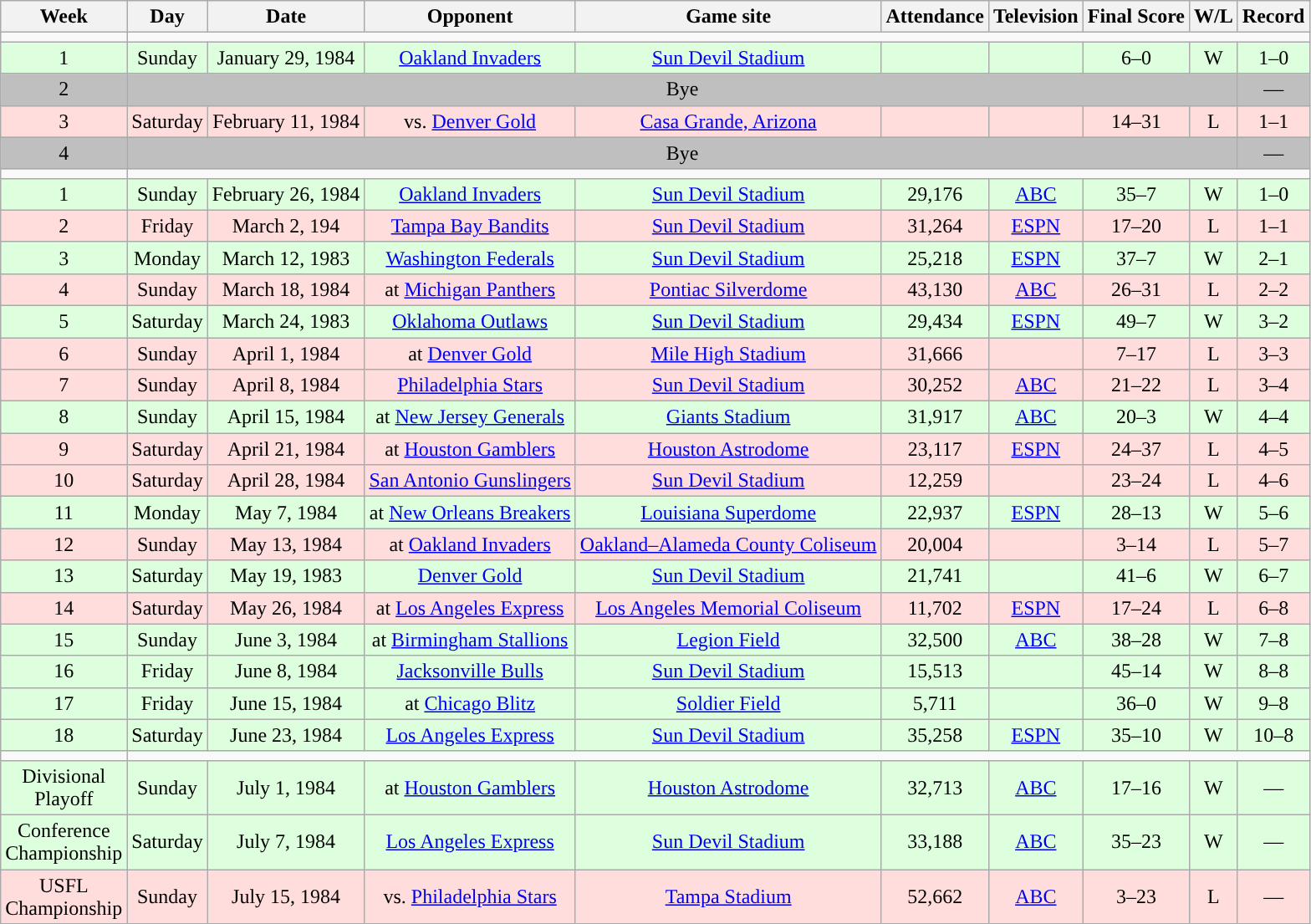<table class="wikitable">
<tr>
<th>Week</th>
<th>Day</th>
<th>Date</th>
<th>Opponent</th>
<th>Game site</th>
<th>Attendance</th>
<th>Television</th>
<th>Final Score</th>
<th>W/L</th>
<th>Record</th>
</tr>
<tr style="text-align:center;">
<td></td>
</tr>
<tr style="text-align:center;background: #dfd;">
<td>1</td>
<td>Sunday</td>
<td>January 29, 1984</td>
<td><a href='#'>Oakland Invaders</a></td>
<td><a href='#'>Sun Devil Stadium</a></td>
<td></td>
<td></td>
<td>6–0</td>
<td>W</td>
<td>1–0</td>
</tr>
<tr style="text-align:center; background:#BFBFBF;">
<td>2</td>
<td colspan=8>Bye</td>
<td>—</td>
</tr>
<tr style="text-align:center; background: #fdd;">
<td>3</td>
<td>Saturday</td>
<td>February 11, 1984</td>
<td>vs. <a href='#'>Denver Gold</a></td>
<td><a href='#'>Casa Grande, Arizona</a></td>
<td></td>
<td></td>
<td>14–31</td>
<td>L</td>
<td>1–1</td>
</tr>
<tr style="text-align:center; background:#BFBFBF;">
<td>4</td>
<td colspan=8>Bye</td>
<td>—</td>
</tr>
<tr style="text-align:center;">
<td></td>
</tr>
<tr style="text-align:center; background: #dfd;">
<td>1</td>
<td>Sunday</td>
<td>February 26, 1984</td>
<td><a href='#'>Oakland Invaders</a></td>
<td><a href='#'>Sun Devil Stadium</a></td>
<td>29,176</td>
<td><a href='#'>ABC</a></td>
<td>35–7</td>
<td>W</td>
<td>1–0</td>
</tr>
<tr style="text-align:center; background: #fdd;">
<td>2</td>
<td>Friday</td>
<td>March 2, 194</td>
<td><a href='#'>Tampa Bay Bandits</a></td>
<td><a href='#'>Sun Devil Stadium</a></td>
<td>31,264</td>
<td><a href='#'>ESPN</a></td>
<td>17–20</td>
<td>L</td>
<td>1–1</td>
</tr>
<tr style="text-align:center; background: #dfd;">
<td>3</td>
<td>Monday</td>
<td>March 12, 1983</td>
<td><a href='#'>Washington Federals</a></td>
<td><a href='#'>Sun Devil Stadium</a></td>
<td>25,218</td>
<td><a href='#'>ESPN</a></td>
<td>37–7</td>
<td>W</td>
<td>2–1</td>
</tr>
<tr style="text-align:center; background: #fdd;">
<td>4</td>
<td>Sunday</td>
<td>March 18, 1984</td>
<td>at <a href='#'>Michigan Panthers</a></td>
<td><a href='#'>Pontiac Silverdome</a></td>
<td>43,130</td>
<td><a href='#'>ABC</a></td>
<td>26–31</td>
<td>L</td>
<td>2–2</td>
</tr>
<tr style="text-align:center; background: #dfd;">
<td>5</td>
<td>Saturday</td>
<td>March 24, 1983</td>
<td><a href='#'>Oklahoma Outlaws</a></td>
<td><a href='#'>Sun Devil Stadium</a></td>
<td>29,434</td>
<td><a href='#'>ESPN</a></td>
<td>49–7</td>
<td>W</td>
<td>3–2</td>
</tr>
<tr style="text-align:center; background: #fdd;">
<td>6</td>
<td>Sunday</td>
<td>April 1, 1984</td>
<td>at <a href='#'>Denver Gold</a></td>
<td><a href='#'>Mile High Stadium</a></td>
<td>31,666</td>
<td></td>
<td>7–17</td>
<td>L</td>
<td>3–3</td>
</tr>
<tr style="text-align:center; background: #fdd;">
<td>7</td>
<td>Sunday</td>
<td>April 8, 1984</td>
<td><a href='#'>Philadelphia Stars</a></td>
<td><a href='#'>Sun Devil Stadium</a></td>
<td>30,252</td>
<td><a href='#'>ABC</a></td>
<td>21–22</td>
<td>L</td>
<td>3–4</td>
</tr>
<tr style="text-align:center; background: #dfd;">
<td>8</td>
<td>Sunday</td>
<td>April 15, 1984</td>
<td>at <a href='#'>New Jersey Generals</a></td>
<td><a href='#'>Giants Stadium</a></td>
<td>31,917</td>
<td><a href='#'>ABC</a></td>
<td>20–3</td>
<td>W</td>
<td>4–4</td>
</tr>
<tr style="text-align:center; background: #fdd;">
<td>9</td>
<td>Saturday</td>
<td>April 21, 1984</td>
<td>at <a href='#'>Houston Gamblers</a></td>
<td><a href='#'>Houston Astrodome</a></td>
<td>23,117</td>
<td><a href='#'>ESPN</a></td>
<td>24–37</td>
<td>L</td>
<td>4–5</td>
</tr>
<tr style="text-align:center; background: #fdd;">
<td>10</td>
<td>Saturday</td>
<td>April 28, 1984</td>
<td><a href='#'>San Antonio Gunslingers</a></td>
<td><a href='#'>Sun Devil Stadium</a></td>
<td>12,259</td>
<td></td>
<td>23–24</td>
<td>L</td>
<td>4–6</td>
</tr>
<tr style="text-align:center; background: #dfd;">
<td>11</td>
<td>Monday</td>
<td>May 7, 1984</td>
<td>at <a href='#'>New Orleans Breakers</a></td>
<td><a href='#'>Louisiana Superdome</a></td>
<td>22,937</td>
<td><a href='#'>ESPN</a></td>
<td>28–13</td>
<td>W</td>
<td>5–6</td>
</tr>
<tr style="text-align:center; background: #fdd;">
<td>12</td>
<td>Sunday</td>
<td>May 13, 1984</td>
<td>at <a href='#'>Oakland Invaders</a></td>
<td><a href='#'>Oakland–Alameda County Coliseum</a></td>
<td>20,004</td>
<td></td>
<td>3–14</td>
<td>L</td>
<td>5–7</td>
</tr>
<tr style="text-align:center; background: #dfd;">
<td>13</td>
<td>Saturday</td>
<td>May 19, 1983</td>
<td><a href='#'>Denver Gold</a></td>
<td><a href='#'>Sun Devil Stadium</a></td>
<td>21,741</td>
<td></td>
<td>41–6</td>
<td>W</td>
<td>6–7</td>
</tr>
<tr style="text-align:center; background: #fdd;">
<td>14</td>
<td>Saturday</td>
<td>May 26, 1984</td>
<td>at <a href='#'>Los Angeles Express</a></td>
<td><a href='#'>Los Angeles Memorial Coliseum</a></td>
<td>11,702</td>
<td><a href='#'>ESPN</a></td>
<td>17–24</td>
<td>L</td>
<td>6–8</td>
</tr>
<tr style="text-align:center; background: #dfd;">
<td>15</td>
<td>Sunday</td>
<td>June 3, 1984</td>
<td>at <a href='#'>Birmingham Stallions</a></td>
<td><a href='#'>Legion Field</a></td>
<td>32,500</td>
<td><a href='#'>ABC</a></td>
<td>38–28</td>
<td>W</td>
<td>7–8</td>
</tr>
<tr style="text-align:center; background: #dfd;">
<td>16</td>
<td>Friday</td>
<td>June 8, 1984</td>
<td><a href='#'>Jacksonville Bulls</a></td>
<td><a href='#'>Sun Devil Stadium</a></td>
<td>15,513</td>
<td></td>
<td>45–14</td>
<td>W</td>
<td>8–8</td>
</tr>
<tr style="text-align:center; background: #dfd;">
<td>17</td>
<td>Friday</td>
<td>June 15, 1984</td>
<td>at <a href='#'>Chicago Blitz</a></td>
<td><a href='#'>Soldier Field</a></td>
<td>5,711</td>
<td></td>
<td>36–0</td>
<td>W</td>
<td>9–8</td>
</tr>
<tr style="text-align:center; background: #dfd;">
<td>18</td>
<td>Saturday</td>
<td>June 23, 1984</td>
<td><a href='#'>Los Angeles Express</a></td>
<td><a href='#'>Sun Devil Stadium</a></td>
<td>35,258</td>
<td><a href='#'>ESPN</a></td>
<td>35–10</td>
<td>W</td>
<td>10–8</td>
</tr>
<tr style="text-align:center;">
<td></td>
</tr>
<tr style="text-align:center; background: #dfd;">
<td>Divisional<br>Playoff</td>
<td>Sunday</td>
<td>July 1, 1984</td>
<td>at <a href='#'>Houston Gamblers</a></td>
<td><a href='#'>Houston Astrodome</a></td>
<td>32,713</td>
<td><a href='#'>ABC</a></td>
<td>17–16</td>
<td>W</td>
<td>—</td>
</tr>
<tr style="text-align:center; background: #dfd;">
<td>Conference<br>Championship</td>
<td>Saturday</td>
<td>July 7, 1984</td>
<td><a href='#'>Los Angeles Express</a></td>
<td><a href='#'>Sun Devil Stadium</a></td>
<td>33,188</td>
<td><a href='#'>ABC</a></td>
<td>35–23</td>
<td>W</td>
<td>—</td>
</tr>
<tr style="text-align:center; background: #fdd;">
<td>USFL<br>Championship</td>
<td>Sunday</td>
<td>July 15, 1984</td>
<td>vs. <a href='#'>Philadelphia Stars</a></td>
<td><a href='#'>Tampa Stadium</a></td>
<td>52,662</td>
<td><a href='#'>ABC</a></td>
<td>3–23</td>
<td>L</td>
<td>—</td>
</tr>
</table>
